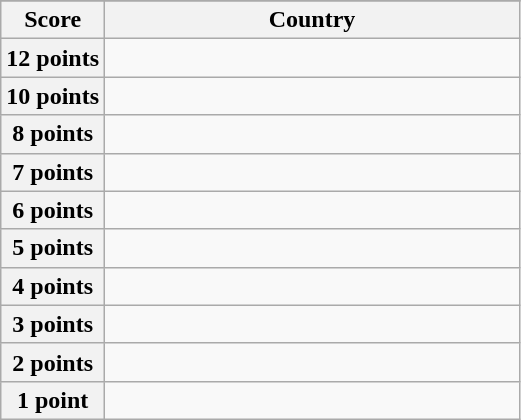<table class="wikitable">
<tr>
</tr>
<tr>
<th scope="col" width="20%">Score</th>
<th scope="col">Country</th>
</tr>
<tr>
<th scope="row">12 points</th>
<td></td>
</tr>
<tr>
<th scope="row">10 points</th>
<td></td>
</tr>
<tr>
<th scope="row">8 points</th>
<td></td>
</tr>
<tr>
<th scope="row">7 points</th>
<td></td>
</tr>
<tr>
<th scope="row">6 points</th>
<td></td>
</tr>
<tr>
<th scope="row">5 points</th>
<td></td>
</tr>
<tr>
<th scope="row">4 points</th>
<td></td>
</tr>
<tr>
<th scope="row">3 points</th>
<td></td>
</tr>
<tr>
<th scope="row">2 points</th>
<td></td>
</tr>
<tr>
<th scope="row">1 point</th>
<td></td>
</tr>
</table>
